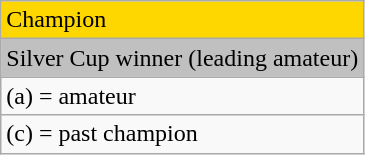<table class="wikitable">
<tr style="background:gold">
<td>Champion</td>
</tr>
<tr style="background:silver">
<td>Silver Cup winner (leading amateur)</td>
</tr>
<tr>
<td>(a) = amateur</td>
</tr>
<tr>
<td>(c) = past champion</td>
</tr>
</table>
